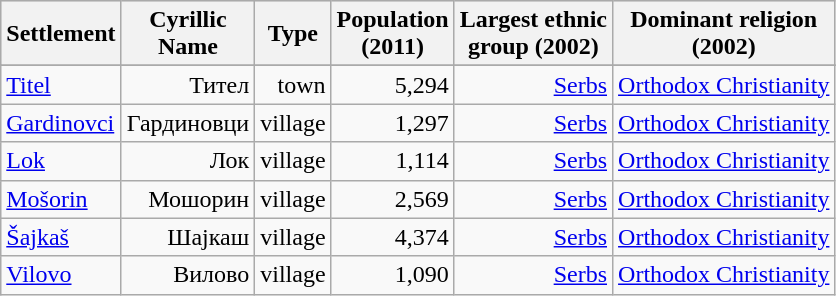<table class="wikitable" style="text-align: right;">
<tr bgcolor="#e0e0e0">
<th rowspan="1">Settlement</th>
<th colspan="1">Cyrillic<br>Name</th>
<th colspan="1">Type</th>
<th colspan="1">Population<br>(2011)</th>
<th colspan="1">Largest ethnic<br>group (2002)</th>
<th colspan="1">Dominant religion<br>(2002)</th>
</tr>
<tr bgcolor="#e0e0e0">
</tr>
<tr>
<td align="left"><a href='#'>Titel</a></td>
<td>Тител</td>
<td>town</td>
<td>5,294</td>
<td><a href='#'>Serbs</a></td>
<td><a href='#'>Orthodox Christianity</a></td>
</tr>
<tr>
<td align="left"><a href='#'>Gardinovci</a></td>
<td>Гардиновци</td>
<td>village</td>
<td>1,297</td>
<td><a href='#'>Serbs</a></td>
<td><a href='#'>Orthodox Christianity</a></td>
</tr>
<tr>
<td align="left"><a href='#'>Lok</a></td>
<td>Лок</td>
<td>village</td>
<td>1,114</td>
<td><a href='#'>Serbs</a></td>
<td><a href='#'>Orthodox Christianity</a></td>
</tr>
<tr>
<td align="left"><a href='#'>Mošorin</a></td>
<td>Мошорин</td>
<td>village</td>
<td>2,569</td>
<td><a href='#'>Serbs</a></td>
<td><a href='#'>Orthodox Christianity</a></td>
</tr>
<tr>
<td align="left"><a href='#'>Šajkaš</a></td>
<td>Шајкаш</td>
<td>village</td>
<td>4,374</td>
<td><a href='#'>Serbs</a></td>
<td><a href='#'>Orthodox Christianity</a></td>
</tr>
<tr>
<td align="left"><a href='#'>Vilovo</a></td>
<td>Вилово</td>
<td>village</td>
<td>1,090</td>
<td><a href='#'>Serbs</a></td>
<td><a href='#'>Orthodox Christianity</a></td>
</tr>
</table>
